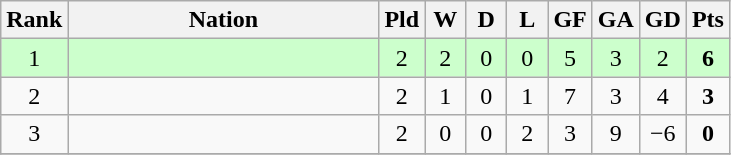<table class="wikitable" style="text-align: center;">
<tr>
<th width=5>Rank</th>
<th width=200>Nation</th>
<th width=20>Pld</th>
<th width=20>W</th>
<th width=20>D</th>
<th width=20>L</th>
<th width=20>GF</th>
<th width=20>GA</th>
<th width=20>GD</th>
<th width=20>Pts</th>
</tr>
<tr style="background:#ccffcc">
<td>1</td>
<td style="text-align:left"></td>
<td>2</td>
<td>2</td>
<td>0</td>
<td>0</td>
<td>5</td>
<td>3</td>
<td>2</td>
<td><strong>6</strong></td>
</tr>
<tr>
<td>2</td>
<td style="text-align:left"></td>
<td>2</td>
<td>1</td>
<td>0</td>
<td>1</td>
<td>7</td>
<td>3</td>
<td>4</td>
<td><strong>3</strong></td>
</tr>
<tr>
<td>3</td>
<td style="text-align:left"></td>
<td>2</td>
<td>0</td>
<td>0</td>
<td>2</td>
<td>3</td>
<td>9</td>
<td>−6</td>
<td><strong>0</strong></td>
</tr>
<tr>
</tr>
</table>
